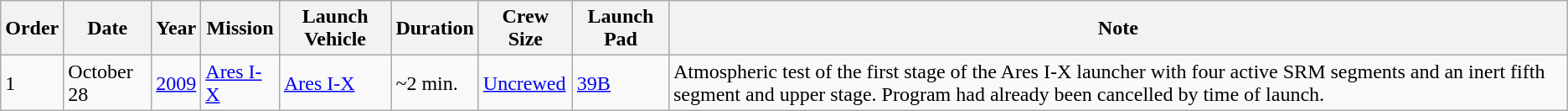<table class="wikitable">
<tr>
<th>Order</th>
<th>Date</th>
<th>Year</th>
<th>Mission</th>
<th>Launch Vehicle</th>
<th>Duration</th>
<th>Crew Size</th>
<th>Launch Pad</th>
<th>Note</th>
</tr>
<tr>
<td>1</td>
<td>October 28</td>
<td><a href='#'>2009</a></td>
<td><a href='#'>Ares I-X</a></td>
<td><a href='#'>Ares I-X</a></td>
<td>~2 min.</td>
<td><a href='#'>Uncrewed</a></td>
<td><a href='#'>39B</a></td>
<td>Atmospheric test of the first stage of the Ares I-X launcher with four active SRM segments and an inert fifth segment and upper stage. Program had already been cancelled by time of launch.</td>
</tr>
</table>
